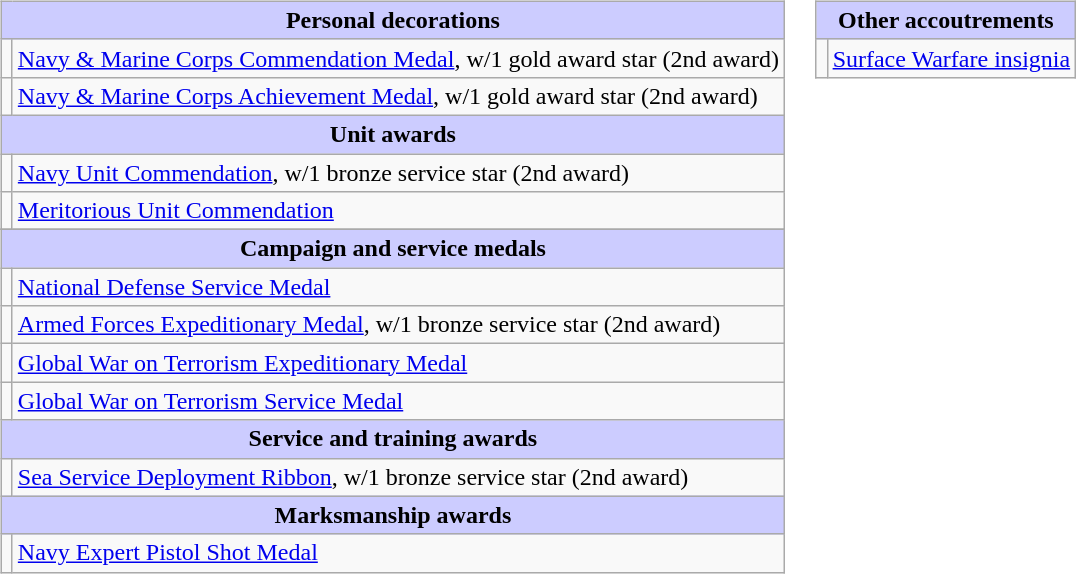<table style="width=100%;">
<tr>
<td valign="top"><br><table class="wikitable">
<tr style="background:#ccf; text-align:center;">
<td colspan=2><strong>Personal decorations</strong></td>
</tr>
<tr>
<td></td>
<td><a href='#'>Navy & Marine Corps Commendation Medal</a>, w/1 gold award star (2nd award)</td>
</tr>
<tr>
<td></td>
<td><a href='#'>Navy & Marine Corps Achievement Medal</a>, w/1 gold award star (2nd award)</td>
</tr>
<tr style="background:#ccf; text-align:center;">
<td colspan=2><strong>Unit awards</strong></td>
</tr>
<tr>
<td></td>
<td><a href='#'>Navy Unit Commendation</a>, w/1 bronze service star (2nd award)</td>
</tr>
<tr>
<td></td>
<td><a href='#'>Meritorious Unit Commendation</a></td>
</tr>
<tr>
</tr>
<tr style="background:#ccf; text-align:center;">
<td colspan=2><strong>Campaign and service medals</strong></td>
</tr>
<tr>
<td></td>
<td><a href='#'>National Defense Service Medal</a></td>
</tr>
<tr>
<td></td>
<td><a href='#'>Armed Forces Expeditionary Medal</a>, w/1 bronze service star (2nd award)</td>
</tr>
<tr>
<td></td>
<td><a href='#'>Global War on Terrorism Expeditionary Medal</a></td>
</tr>
<tr>
<td></td>
<td><a href='#'>Global War on Terrorism Service Medal</a></td>
</tr>
<tr style="background:#ccf; text-align:center;">
<td colspan=2><strong>Service and training awards</strong></td>
</tr>
<tr>
<td></td>
<td><a href='#'>Sea Service Deployment Ribbon</a>, w/1 bronze service star (2nd award)</td>
</tr>
<tr style="background:#ccf; text-align:center;">
<td colspan=2><strong>Marksmanship awards</strong></td>
</tr>
<tr>
<td></td>
<td><a href='#'>Navy Expert Pistol Shot Medal</a></td>
</tr>
</table>
</td>
<td valign="top"><br><table class="wikitable">
<tr style="background:#ccf; text-align:center;">
<td colspan=2><strong>Other accoutrements</strong></td>
</tr>
<tr>
<td align=center></td>
<td><a href='#'>Surface Warfare insignia</a></td>
</tr>
</table>
</td>
</tr>
</table>
